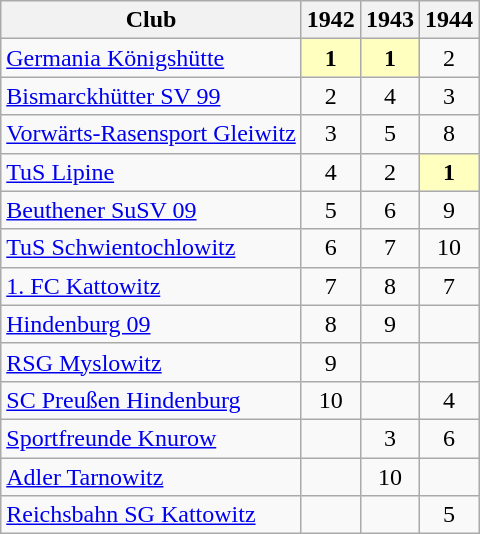<table class="wikitable">
<tr>
<th>Club</th>
<th>1942</th>
<th>1943</th>
<th>1944</th>
</tr>
<tr align="center">
<td align="left"><a href='#'>Germania Königshütte</a></td>
<td bgcolor="#ffffbf"><strong>1</strong></td>
<td bgcolor="#ffffbf"><strong>1</strong></td>
<td>2</td>
</tr>
<tr align="center">
<td align="left"><a href='#'>Bismarckhütter SV 99</a></td>
<td>2</td>
<td>4</td>
<td>3</td>
</tr>
<tr align="center">
<td align="left"><a href='#'>Vorwärts-Rasensport Gleiwitz</a></td>
<td>3</td>
<td>5</td>
<td>8</td>
</tr>
<tr align="center">
<td align="left"><a href='#'>TuS Lipine</a></td>
<td>4</td>
<td>2</td>
<td bgcolor="#ffffbf"><strong>1</strong></td>
</tr>
<tr align="center">
<td align="left"><a href='#'>Beuthener SuSV 09</a></td>
<td>5</td>
<td>6</td>
<td>9</td>
</tr>
<tr align="center">
<td align="left"><a href='#'>TuS Schwientochlowitz</a></td>
<td>6</td>
<td>7</td>
<td>10</td>
</tr>
<tr align="center">
<td align="left"><a href='#'>1. FC Kattowitz</a></td>
<td>7</td>
<td>8</td>
<td>7</td>
</tr>
<tr align="center">
<td align="left"><a href='#'>Hindenburg 09</a></td>
<td>8</td>
<td>9</td>
<td></td>
</tr>
<tr align="center">
<td align="left"><a href='#'>RSG Myslowitz</a></td>
<td>9</td>
<td></td>
<td></td>
</tr>
<tr align="center">
<td align="left"><a href='#'>SC Preußen Hindenburg</a></td>
<td>10</td>
<td></td>
<td>4</td>
</tr>
<tr align="center">
<td align="left"><a href='#'>Sportfreunde Knurow</a></td>
<td></td>
<td>3</td>
<td>6</td>
</tr>
<tr align="center">
<td align="left"><a href='#'>Adler Tarnowitz</a></td>
<td></td>
<td>10</td>
<td></td>
</tr>
<tr align="center">
<td align="left"><a href='#'>Reichsbahn SG Kattowitz</a></td>
<td></td>
<td></td>
<td>5</td>
</tr>
</table>
